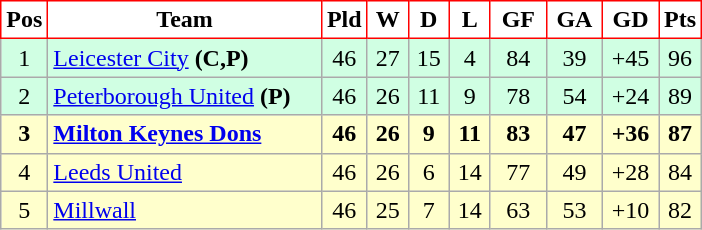<table class="wikitable" style="text-align: center;">
<tr>
<th width=20 style="background:#FFFFFF; color:black; border:1px solid red;">Pos</th>
<th width=175 style="background:#FFFFFF; color:black; border:1px solid red;">Team</th>
<th width=20 style="background:#FFFFFF; color:black; border:1px solid red;">Pld</th>
<th width=20 style="background:#FFFFFF; color:black; border:1px solid red;">W</th>
<th width=20 style="background:#FFFFFF; color:black; border:1px solid red;">D</th>
<th width=20 style="background:#FFFFFF; color:black; border:1px solid red;">L</th>
<th width=30 style="background:#FFFFFF; color:black; border:1px solid red;">GF</th>
<th width=30 style="background:#FFFFFF; color:black; border:1px solid red;">GA</th>
<th width=30 style="background:#FFFFFF; color:black; border:1px solid red;">GD</th>
<th width=20 style="background:#FFFFFF; color:black; border:1px solid red;">Pts</th>
</tr>
<tr bgcolor="#d0ffe3">
<td>1</td>
<td align=left><a href='#'>Leicester City</a> <strong>(C,P)</strong></td>
<td>46</td>
<td>27</td>
<td>15</td>
<td>4</td>
<td>84</td>
<td>39</td>
<td>+45</td>
<td>96</td>
</tr>
<tr bgcolor="#d0ffe3">
<td>2</td>
<td align=left><a href='#'>Peterborough United</a> <strong>(P)</strong></td>
<td>46</td>
<td>26</td>
<td>11</td>
<td>9</td>
<td>78</td>
<td>54</td>
<td>+24</td>
<td>89</td>
</tr>
<tr bgcolor="#ffffcc">
<td><strong>3</strong></td>
<td align=left><strong><a href='#'>Milton Keynes Dons</a></strong></td>
<td><strong>46</strong></td>
<td><strong>26</strong></td>
<td><strong>9</strong></td>
<td><strong>11</strong></td>
<td><strong>83</strong></td>
<td><strong>47</strong></td>
<td><strong>+36</strong></td>
<td><strong>87</strong></td>
</tr>
<tr bgcolor="#ffffcc">
<td>4</td>
<td align=left><a href='#'>Leeds United</a></td>
<td>46</td>
<td>26</td>
<td>6</td>
<td>14</td>
<td>77</td>
<td>49</td>
<td>+28</td>
<td>84</td>
</tr>
<tr bgcolor="#ffffcc">
<td>5</td>
<td align=left><a href='#'>Millwall</a></td>
<td>46</td>
<td>25</td>
<td>7</td>
<td>14</td>
<td>63</td>
<td>53</td>
<td>+10</td>
<td>82</td>
</tr>
</table>
